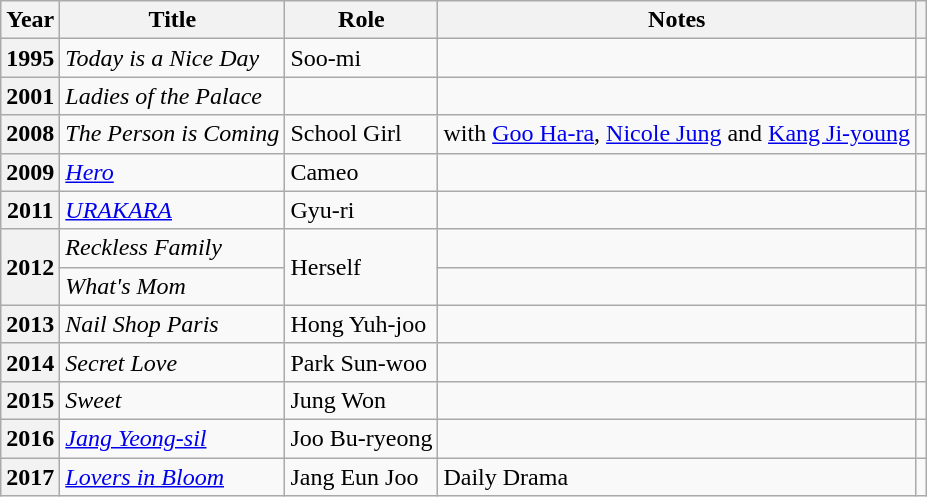<table class="wikitable plainrowheaders">
<tr>
<th scope="col">Year</th>
<th scope="col">Title</th>
<th scope="col">Role</th>
<th scope="col">Notes</th>
<th scope="col" class="unsortable"></th>
</tr>
<tr>
<th scope="row">1995</th>
<td><em>Today is a Nice Day</em></td>
<td>Soo-mi</td>
<td></td>
<td></td>
</tr>
<tr>
<th scope="row">2001</th>
<td><em>Ladies of the Palace</em></td>
<td></td>
<td></td>
<td></td>
</tr>
<tr>
<th scope="row">2008</th>
<td><em>The Person is Coming</em></td>
<td>School Girl</td>
<td>with <a href='#'>Goo Ha-ra</a>, <a href='#'>Nicole Jung</a> and <a href='#'>Kang Ji-young</a></td>
<td></td>
</tr>
<tr>
<th scope="row">2009</th>
<td><em><a href='#'>Hero</a></em></td>
<td>Cameo</td>
<td></td>
<td></td>
</tr>
<tr>
<th scope="row">2011</th>
<td><em><a href='#'>URAKARA</a></em></td>
<td>Gyu-ri</td>
<td></td>
<td></td>
</tr>
<tr>
<th scope="row" rowspan="2">2012</th>
<td><em>Reckless Family</em></td>
<td rowspan="2">Herself</td>
<td></td>
<td></td>
</tr>
<tr>
<td><em>What's Mom</em></td>
<td></td>
<td></td>
</tr>
<tr>
<th scope="row">2013</th>
<td><em>Nail Shop Paris</em></td>
<td>Hong Yuh-joo</td>
<td></td>
<td></td>
</tr>
<tr>
<th scope="row">2014</th>
<td><em>Secret Love</em></td>
<td>Park Sun-woo</td>
<td></td>
<td style="text-align:center"></td>
</tr>
<tr>
<th scope="row">2015</th>
<td><em>Sweet</em></td>
<td>Jung Won</td>
<td></td>
<td></td>
</tr>
<tr>
<th scope="row">2016</th>
<td><em><a href='#'>Jang Yeong-sil</a></em></td>
<td>Joo Bu-ryeong</td>
<td></td>
<td style="text-align:center"></td>
</tr>
<tr>
<th scope="row">2017</th>
<td><em><a href='#'>Lovers in Bloom</a></em></td>
<td>Jang Eun Joo</td>
<td>Daily Drama</td>
<td></td>
</tr>
</table>
